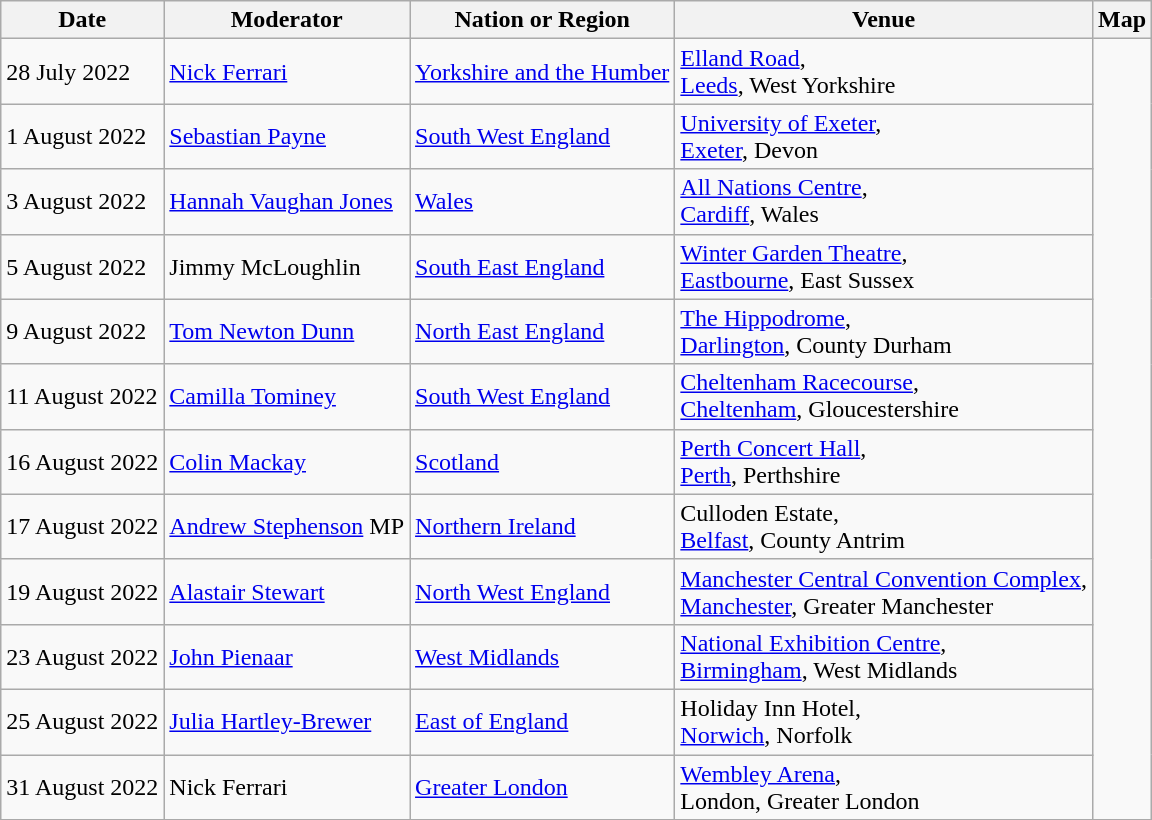<table class="wikitable">
<tr>
<th>Date</th>
<th>Moderator</th>
<th>Nation or Region</th>
<th>Venue</th>
<th>Map</th>
</tr>
<tr>
<td>28 July 2022</td>
<td><a href='#'>Nick Ferrari</a></td>
<td><a href='#'>Yorkshire and the Humber</a></td>
<td><a href='#'>Elland Road</a>,<br><a href='#'>Leeds</a>, West Yorkshire</td>
<td rowspan=12></td>
</tr>
<tr>
<td>1 August 2022</td>
<td><a href='#'>Sebastian Payne</a></td>
<td><a href='#'>South West England</a></td>
<td><a href='#'>University of Exeter</a>,<br><a href='#'>Exeter</a>, Devon</td>
</tr>
<tr>
<td>3 August 2022</td>
<td><a href='#'>Hannah Vaughan Jones</a></td>
<td><a href='#'>Wales</a></td>
<td><a href='#'>All Nations Centre</a>,<br><a href='#'>Cardiff</a>, Wales</td>
</tr>
<tr>
<td>5 August 2022</td>
<td>Jimmy McLoughlin</td>
<td><a href='#'>South East England</a></td>
<td><a href='#'>Winter Garden Theatre</a>,<br><a href='#'>Eastbourne</a>, East Sussex</td>
</tr>
<tr>
<td>9 August 2022</td>
<td><a href='#'>Tom Newton Dunn</a></td>
<td><a href='#'>North East England</a></td>
<td><a href='#'>The Hippodrome</a>,<br><a href='#'>Darlington</a>, County Durham</td>
</tr>
<tr>
<td>11 August 2022</td>
<td><a href='#'>Camilla Tominey</a></td>
<td><a href='#'>South West England</a></td>
<td><a href='#'>Cheltenham Racecourse</a>,<br><a href='#'>Cheltenham</a>, Gloucestershire</td>
</tr>
<tr>
<td>16 August 2022</td>
<td><a href='#'>Colin Mackay</a></td>
<td><a href='#'>Scotland</a></td>
<td><a href='#'>Perth Concert Hall</a>,<br><a href='#'>Perth</a>, Perthshire</td>
</tr>
<tr>
<td>17 August 2022</td>
<td><a href='#'>Andrew Stephenson</a> MP</td>
<td><a href='#'>Northern Ireland</a></td>
<td>Culloden Estate,<br><a href='#'>Belfast</a>, County Antrim</td>
</tr>
<tr>
<td>19 August 2022</td>
<td><a href='#'>Alastair Stewart</a></td>
<td><a href='#'>North West England</a></td>
<td><a href='#'>Manchester Central Convention Complex</a>,<br><a href='#'>Manchester</a>, Greater Manchester</td>
</tr>
<tr>
<td>23 August 2022</td>
<td><a href='#'>John Pienaar</a></td>
<td><a href='#'>West Midlands</a></td>
<td><a href='#'>National Exhibition Centre</a>,<br><a href='#'>Birmingham</a>, West Midlands</td>
</tr>
<tr>
<td>25 August 2022</td>
<td><a href='#'>Julia Hartley-Brewer</a></td>
<td><a href='#'>East of England</a></td>
<td>Holiday Inn Hotel,<br><a href='#'>Norwich</a>, Norfolk</td>
</tr>
<tr>
<td>31 August 2022</td>
<td>Nick Ferrari</td>
<td><a href='#'>Greater London</a></td>
<td><a href='#'>Wembley Arena</a>,<br>London, Greater London</td>
</tr>
</table>
